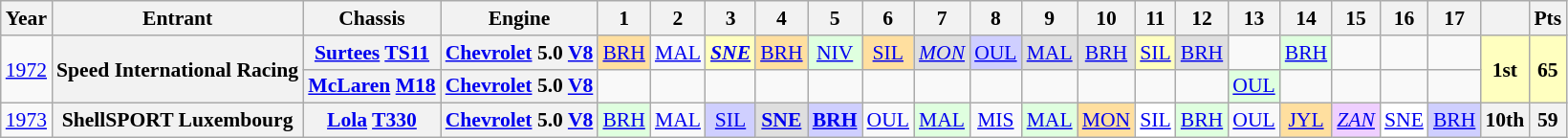<table class="wikitable" style="text-align:center; font-size:90%">
<tr>
<th>Year</th>
<th>Entrant</th>
<th>Chassis</th>
<th>Engine</th>
<th>1</th>
<th>2</th>
<th>3</th>
<th>4</th>
<th>5</th>
<th>6</th>
<th>7</th>
<th>8</th>
<th>9</th>
<th>10</th>
<th>11</th>
<th>12</th>
<th>13</th>
<th>14</th>
<th>15</th>
<th>16</th>
<th>17</th>
<th></th>
<th>Pts</th>
</tr>
<tr>
<td rowspan=2><a href='#'>1972</a></td>
<th rowspan="2">Speed International Racing</th>
<th><a href='#'>Surtees</a> <a href='#'>TS11</a></th>
<th><a href='#'>Chevrolet</a> 5.0 <a href='#'>V8</a></th>
<td style="background:#ffdf9f;"><a href='#'>BRH</a><br></td>
<td><a href='#'>MAL</a></td>
<td style="background:#ffffbf;"><strong><em><a href='#'>SNE</a></em></strong><br></td>
<td style="background:#ffdf9f;"><a href='#'>BRH</a><br></td>
<td style="background:#dfffdf;"><a href='#'>NIV</a><br></td>
<td style="background:#ffdf9f;"><a href='#'>SIL</a><br></td>
<td style="background:#dfdfdf;"><em><a href='#'>MON</a></em><br></td>
<td style="background:#cfcfff;"><a href='#'>OUL</a><br></td>
<td style="background:#dfdfdf;"><a href='#'>MAL</a><br></td>
<td style="background:#dfdfdf;"><a href='#'>BRH</a><br></td>
<td style="background:#ffffbf;"><a href='#'>SIL</a><br></td>
<td style="background:#dfdfdf;"><a href='#'>BRH</a><br></td>
<td></td>
<td style="background:#dfffdf;"><a href='#'>BRH</a><br></td>
<td></td>
<td></td>
<td></td>
<th rowspan=2 style="background:#ffffbf;">1st</th>
<th rowspan=2 style="background:#ffffbf;">65</th>
</tr>
<tr>
<th><a href='#'>McLaren</a> <a href='#'>M18</a></th>
<th><a href='#'>Chevrolet</a> 5.0 <a href='#'>V8</a></th>
<td></td>
<td></td>
<td></td>
<td></td>
<td></td>
<td></td>
<td></td>
<td></td>
<td></td>
<td></td>
<td></td>
<td></td>
<td style="background:#dfffdf;"><a href='#'>OUL</a><br></td>
<td></td>
<td></td>
<td></td>
<td></td>
</tr>
<tr>
<td><a href='#'>1973</a></td>
<th>ShellSPORT Luxembourg</th>
<th><a href='#'>Lola</a> <a href='#'>T330</a></th>
<th><a href='#'>Chevrolet</a> 5.0 <a href='#'>V8</a></th>
<td style="background:#dfffdf;"><a href='#'>BRH</a><br></td>
<td><a href='#'>MAL</a></td>
<td style="background:#cfcfff;"><a href='#'>SIL</a><br></td>
<td style="background:#dfdfdf;"><strong><a href='#'>SNE</a></strong><br></td>
<td style="background:#cfcfff;"><strong><a href='#'>BRH</a></strong><br></td>
<td><a href='#'>OUL</a></td>
<td style="background:#dfffdf;"><a href='#'>MAL</a><br></td>
<td><a href='#'>MIS</a></td>
<td style="background:#dfffdf;"><a href='#'>MAL</a><br></td>
<td style="background:#ffdf9f;"><a href='#'>MON</a><br></td>
<td style="background:#ffffff;"><a href='#'>SIL</a><br></td>
<td style="background:#dfffdf;"><a href='#'>BRH</a><br></td>
<td><a href='#'>OUL</a></td>
<td style="background:#ffdf9f;"><a href='#'>JYL</a><br></td>
<td style="background:#efcfff;"><em><a href='#'>ZAN</a></em><br></td>
<td style="background:#ffffff;"><a href='#'>SNE</a><br></td>
<td style="background:#cfcfff;"><a href='#'>BRH</a><br></td>
<th>10th</th>
<th>59</th>
</tr>
</table>
